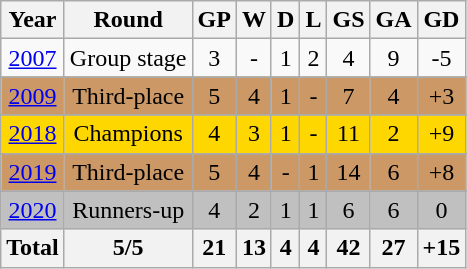<table class="wikitable" style="text-align: center;">
<tr>
<th>Year</th>
<th>Round</th>
<th>GP</th>
<th>W</th>
<th>D</th>
<th>L</th>
<th>GS</th>
<th>GA</th>
<th>GD</th>
</tr>
<tr>
<td><a href='#'>2007</a></td>
<td>Group stage</td>
<td>3</td>
<td>-</td>
<td>1</td>
<td>2</td>
<td>4</td>
<td>9</td>
<td>-5</td>
</tr>
<tr>
</tr>
<tr style="background:#cc9966;">
<td> <a href='#'>2009</a></td>
<td>Third-place</td>
<td>5</td>
<td>4</td>
<td>1</td>
<td>-</td>
<td>7</td>
<td>4</td>
<td>+3</td>
</tr>
<tr>
</tr>
<tr style="background:Gold;">
<td><a href='#'>2018</a></td>
<td>Champions</td>
<td>4</td>
<td>3</td>
<td>1</td>
<td>-</td>
<td>11</td>
<td>2</td>
<td>+9</td>
</tr>
<tr>
</tr>
<tr style="background:#cc9966;">
<td> <a href='#'>2019</a></td>
<td>Third-place</td>
<td>5</td>
<td>4</td>
<td>-</td>
<td>1</td>
<td>14</td>
<td>6</td>
<td>+8</td>
</tr>
<tr>
</tr>
<tr style="background:Silver;">
<td><a href='#'>2020</a></td>
<td>Runners-up</td>
<td>4</td>
<td>2</td>
<td>1</td>
<td>1</td>
<td>6</td>
<td>6</td>
<td>0</td>
</tr>
<tr>
<th>Total</th>
<th>5/5</th>
<th>21</th>
<th>13</th>
<th>4</th>
<th>4</th>
<th>42</th>
<th>27</th>
<th>+15</th>
</tr>
</table>
